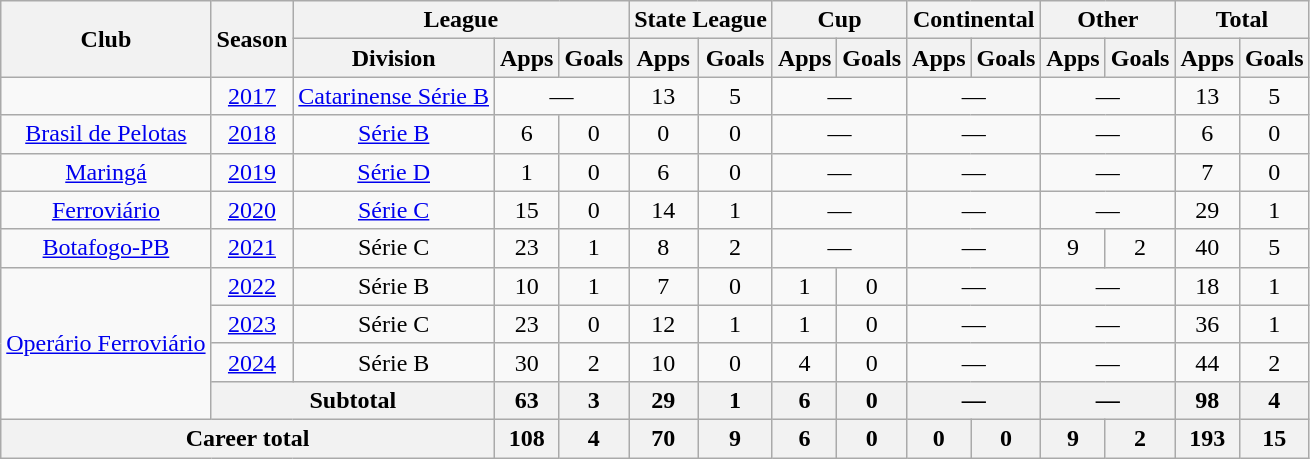<table class="wikitable" style="text-align: center;">
<tr>
<th rowspan="2">Club</th>
<th rowspan="2">Season</th>
<th colspan="3">League</th>
<th colspan="2">State League</th>
<th colspan="2">Cup</th>
<th colspan="2">Continental</th>
<th colspan="2">Other</th>
<th colspan="2">Total</th>
</tr>
<tr>
<th>Division</th>
<th>Apps</th>
<th>Goals</th>
<th>Apps</th>
<th>Goals</th>
<th>Apps</th>
<th>Goals</th>
<th>Apps</th>
<th>Goals</th>
<th>Apps</th>
<th>Goals</th>
<th>Apps</th>
<th>Goals</th>
</tr>
<tr>
<td valign="center"></td>
<td><a href='#'>2017</a></td>
<td><a href='#'>Catarinense Série B</a></td>
<td colspan="2">—</td>
<td>13</td>
<td>5</td>
<td colspan="2">—</td>
<td colspan="2">—</td>
<td colspan="2">—</td>
<td>13</td>
<td>5</td>
</tr>
<tr>
<td valign="center"><a href='#'>Brasil de Pelotas</a></td>
<td><a href='#'>2018</a></td>
<td><a href='#'>Série B</a></td>
<td>6</td>
<td>0</td>
<td>0</td>
<td>0</td>
<td colspan="2">—</td>
<td colspan="2">—</td>
<td colspan="2">—</td>
<td>6</td>
<td>0</td>
</tr>
<tr>
<td valign="center"><a href='#'>Maringá</a></td>
<td><a href='#'>2019</a></td>
<td><a href='#'>Série D</a></td>
<td>1</td>
<td>0</td>
<td>6</td>
<td>0</td>
<td colspan="2">—</td>
<td colspan="2">—</td>
<td colspan="2">—</td>
<td>7</td>
<td>0</td>
</tr>
<tr>
<td valign="center"><a href='#'>Ferroviário</a></td>
<td><a href='#'>2020</a></td>
<td><a href='#'>Série C</a></td>
<td>15</td>
<td>0</td>
<td>14</td>
<td>1</td>
<td colspan="2">—</td>
<td colspan="2">—</td>
<td colspan="2">—</td>
<td>29</td>
<td>1</td>
</tr>
<tr>
<td valign="center"><a href='#'>Botafogo-PB</a></td>
<td><a href='#'>2021</a></td>
<td>Série C</td>
<td>23</td>
<td>1</td>
<td>8</td>
<td>2</td>
<td colspan="2">—</td>
<td colspan="2">—</td>
<td>9</td>
<td>2</td>
<td>40</td>
<td>5</td>
</tr>
<tr>
<td rowspan="4" valign="center"><a href='#'>Operário Ferroviário</a></td>
<td><a href='#'>2022</a></td>
<td>Série B</td>
<td>10</td>
<td>1</td>
<td>7</td>
<td>0</td>
<td>1</td>
<td>0</td>
<td colspan="2">—</td>
<td colspan="2">—</td>
<td>18</td>
<td>1</td>
</tr>
<tr>
<td><a href='#'>2023</a></td>
<td>Série C</td>
<td>23</td>
<td>0</td>
<td>12</td>
<td>1</td>
<td>1</td>
<td>0</td>
<td colspan="2">—</td>
<td colspan="2">—</td>
<td>36</td>
<td>1</td>
</tr>
<tr>
<td><a href='#'>2024</a></td>
<td>Série B</td>
<td>30</td>
<td>2</td>
<td>10</td>
<td>0</td>
<td>4</td>
<td>0</td>
<td colspan="2">—</td>
<td colspan="2">—</td>
<td>44</td>
<td>2</td>
</tr>
<tr>
<th colspan="2">Subtotal</th>
<th>63</th>
<th>3</th>
<th>29</th>
<th>1</th>
<th>6</th>
<th>0</th>
<th colspan="2">—</th>
<th colspan="2">—</th>
<th>98</th>
<th>4</th>
</tr>
<tr>
<th colspan="3"><strong>Career total</strong></th>
<th>108</th>
<th>4</th>
<th>70</th>
<th>9</th>
<th>6</th>
<th>0</th>
<th>0</th>
<th>0</th>
<th>9</th>
<th>2</th>
<th>193</th>
<th>15</th>
</tr>
</table>
